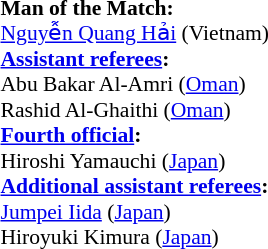<table style="width:100%; font-size:90%;">
<tr>
<td><br><strong>Man of the Match:</strong>
<br><a href='#'>Nguyễn Quang Hải</a> (Vietnam)<br><strong><a href='#'>Assistant referees</a>:</strong>
<br>Abu Bakar Al-Amri (<a href='#'>Oman</a>)
<br>Rashid Al-Ghaithi (<a href='#'>Oman</a>)
<br><strong><a href='#'>Fourth official</a>:</strong>
<br>Hiroshi Yamauchi (<a href='#'>Japan</a>)
<br><strong><a href='#'>Additional assistant referees</a>:</strong>
<br><a href='#'>Jumpei Iida</a> (<a href='#'>Japan</a>)
<br>Hiroyuki Kimura (<a href='#'>Japan</a>)</td>
</tr>
</table>
